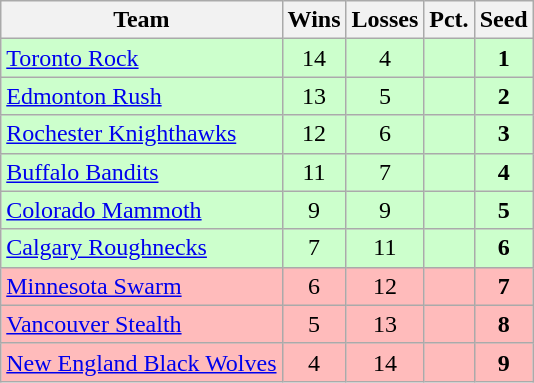<table class=wikitable>
<tr>
<th>Team</th>
<th>Wins</th>
<th>Losses</th>
<th>Pct.</th>
<th>Seed</th>
</tr>
<tr bgcolor="#ccffcc">
<td><a href='#'>Toronto Rock</a></td>
<td style="text-align:center;">14</td>
<td style="text-align:center;">4</td>
<td></td>
<td style="text-align:center;"><strong>1</strong></td>
</tr>
<tr bgcolor="#ccffcc">
<td><a href='#'>Edmonton Rush</a></td>
<td style="text-align:center;">13</td>
<td style="text-align:center;">5</td>
<td></td>
<td style="text-align:center;"><strong>2</strong></td>
</tr>
<tr bgcolor="#ccffcc">
<td><a href='#'>Rochester Knighthawks</a></td>
<td style="text-align:center;">12</td>
<td style="text-align:center;">6</td>
<td></td>
<td style="text-align:center;"><strong>3</strong></td>
</tr>
<tr bgcolor="#ccffcc">
<td><a href='#'>Buffalo Bandits</a></td>
<td style="text-align:center;">11</td>
<td style="text-align:center;">7</td>
<td></td>
<td style="text-align:center;"><strong>4</strong></td>
</tr>
<tr bgcolor="#ccffcc">
<td><a href='#'>Colorado Mammoth</a></td>
<td style="text-align:center;">9</td>
<td style="text-align:center;">9</td>
<td></td>
<td style="text-align:center;"><strong>5</strong></td>
</tr>
<tr bgcolor="#ccffcc">
<td><a href='#'>Calgary Roughnecks</a></td>
<td style="text-align:center;">7</td>
<td style="text-align:center;">11</td>
<td></td>
<td style="text-align:center;"><strong>6</strong></td>
</tr>
<tr bgcolor="#ffbbbb">
<td><a href='#'>Minnesota Swarm</a></td>
<td style="text-align:center;">6</td>
<td style="text-align:center;">12</td>
<td></td>
<td style="text-align:center;"><strong>7</strong></td>
</tr>
<tr bgcolor="#ffbbbb">
<td><a href='#'>Vancouver Stealth</a></td>
<td style="text-align:center;">5</td>
<td style="text-align:center;">13</td>
<td></td>
<td style="text-align:center;"><strong>8</strong></td>
</tr>
<tr bgcolor="#ffbbbb">
<td><a href='#'>New England Black Wolves</a></td>
<td style="text-align:center;">4</td>
<td style="text-align:center;">14</td>
<td></td>
<td style="text-align:center;"><strong>9</strong></td>
</tr>
</table>
